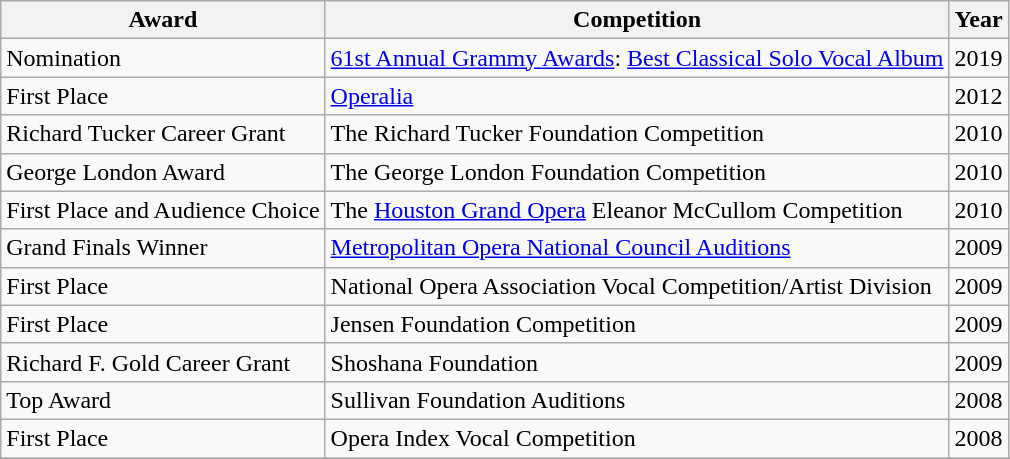<table class="wikitable">
<tr>
<th>Award</th>
<th>Competition</th>
<th>Year</th>
</tr>
<tr>
<td>Nomination</td>
<td><a href='#'>61st Annual Grammy Awards</a>: <a href='#'>Best Classical Solo Vocal Album</a></td>
<td>2019</td>
</tr>
<tr>
<td>First Place</td>
<td><a href='#'>Operalia</a></td>
<td>2012</td>
</tr>
<tr>
<td>Richard Tucker Career Grant</td>
<td>The Richard Tucker Foundation Competition</td>
<td>2010</td>
</tr>
<tr>
<td>George London Award</td>
<td>The George London Foundation Competition</td>
<td>2010</td>
</tr>
<tr>
<td>First Place and Audience Choice</td>
<td>The <a href='#'>Houston Grand Opera</a> Eleanor McCullom Competition</td>
<td>2010</td>
</tr>
<tr>
<td>Grand Finals Winner</td>
<td><a href='#'>Metropolitan Opera National Council Auditions</a></td>
<td>2009</td>
</tr>
<tr>
<td>First Place</td>
<td>National Opera Association Vocal Competition/Artist Division</td>
<td>2009</td>
</tr>
<tr>
<td>First Place</td>
<td>Jensen Foundation Competition</td>
<td>2009</td>
</tr>
<tr>
<td>Richard F. Gold Career Grant</td>
<td>Shoshana Foundation</td>
<td>2009</td>
</tr>
<tr>
<td>Top Award</td>
<td>Sullivan Foundation Auditions</td>
<td>2008</td>
</tr>
<tr>
<td>First Place</td>
<td>Opera Index Vocal Competition</td>
<td>2008</td>
</tr>
<tr>
</tr>
</table>
